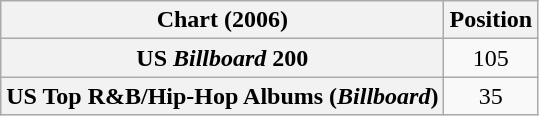<table class="wikitable sortable plainrowheaders" style="text-align:center">
<tr>
<th scope="col">Chart (2006)</th>
<th scope="col">Position</th>
</tr>
<tr>
<th scope="row">US <em>Billboard</em> 200</th>
<td>105</td>
</tr>
<tr>
<th scope="row">US Top R&B/Hip-Hop Albums (<em>Billboard</em>)</th>
<td>35</td>
</tr>
</table>
